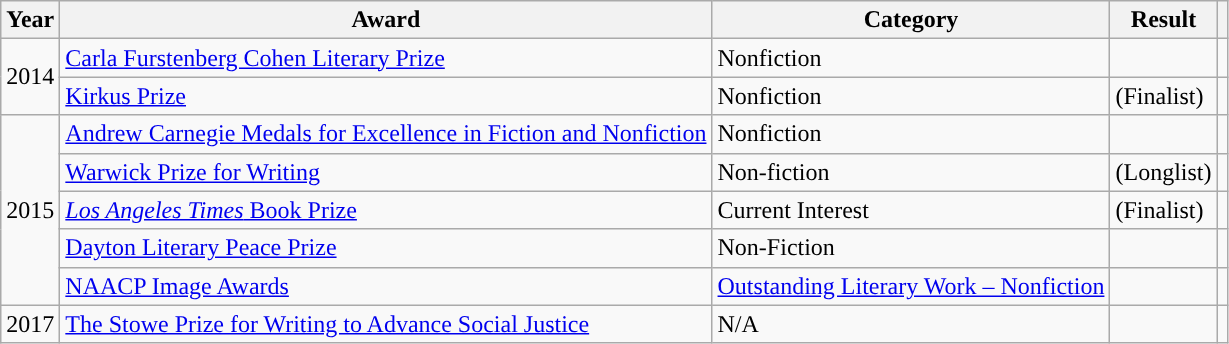<table class="wikitable sortable">
<tr>
<th>Year</th>
<th>Award</th>
<th>Category</th>
<th>Result</th>
<th class="unsortable"></th>
</tr>
<tr>
<td rowspan="2">2014</td>
<td><a href='#'>Carla Furstenberg Cohen Literary Prize</a></td>
<td>Nonfiction</td>
<td></td>
<td></td>
</tr>
<tr>
<td><a href='#'>Kirkus Prize</a></td>
<td>Nonfiction</td>
<td> (Finalist)</td>
<td></td>
</tr>
<tr>
<td rowspan="5">2015</td>
<td><a href='#'>Andrew Carnegie Medals for Excellence in Fiction and Nonfiction</a></td>
<td>Nonfiction</td>
<td></td>
<td></td>
</tr>
<tr>
<td><a href='#'>Warwick Prize for Writing</a></td>
<td>Non-fiction</td>
<td> (Longlist)</td>
<td></td>
</tr>
<tr>
<td><a href='#'><em>Los Angeles Times</em> Book Prize</a></td>
<td>Current Interest</td>
<td> (Finalist)</td>
<td></td>
</tr>
<tr>
<td><a href='#'>Dayton Literary Peace Prize</a></td>
<td>Non-Fiction</td>
<td></td>
<td></td>
</tr>
<tr>
<td><a href='#'>NAACP Image Awards</a></td>
<td><a href='#'>Outstanding Literary Work – Nonfiction</a></td>
<td></td>
<td></td>
</tr>
<tr>
<td>2017</td>
<td><a href='#'>The Stowe Prize for Writing to Advance Social Justice</a></td>
<td>N/A</td>
<td></td>
<td></td>
</tr>
</table>
